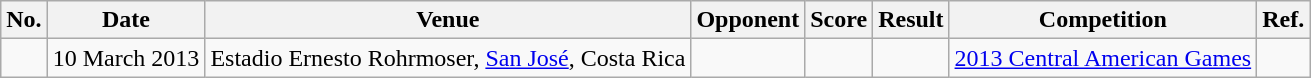<table class="wikitable">
<tr>
<th>No.</th>
<th>Date</th>
<th>Venue</th>
<th>Opponent</th>
<th>Score</th>
<th>Result</th>
<th>Competition</th>
<th>Ref.</th>
</tr>
<tr>
<td></td>
<td>10 March 2013</td>
<td>Estadio Ernesto Rohrmoser, <a href='#'>San José</a>, Costa Rica</td>
<td></td>
<td></td>
<td></td>
<td><a href='#'>2013 Central American Games</a></td>
<td></td>
</tr>
</table>
